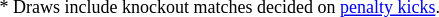<table>
<tr>
<td style="font-size:12px">* Draws include knockout matches decided on <a href='#'>penalty kicks</a>.</td>
</tr>
</table>
